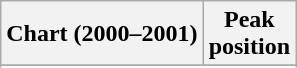<table class="wikitable sortable plainrowheaders" style="text-align:center">
<tr>
<th scope="col">Chart (2000–2001)</th>
<th scope="col">Peak<br>position</th>
</tr>
<tr>
</tr>
<tr>
</tr>
<tr>
</tr>
<tr>
</tr>
<tr>
</tr>
<tr>
</tr>
<tr>
</tr>
<tr>
</tr>
<tr>
</tr>
<tr>
</tr>
<tr>
</tr>
<tr>
</tr>
<tr>
</tr>
<tr>
</tr>
<tr>
</tr>
</table>
